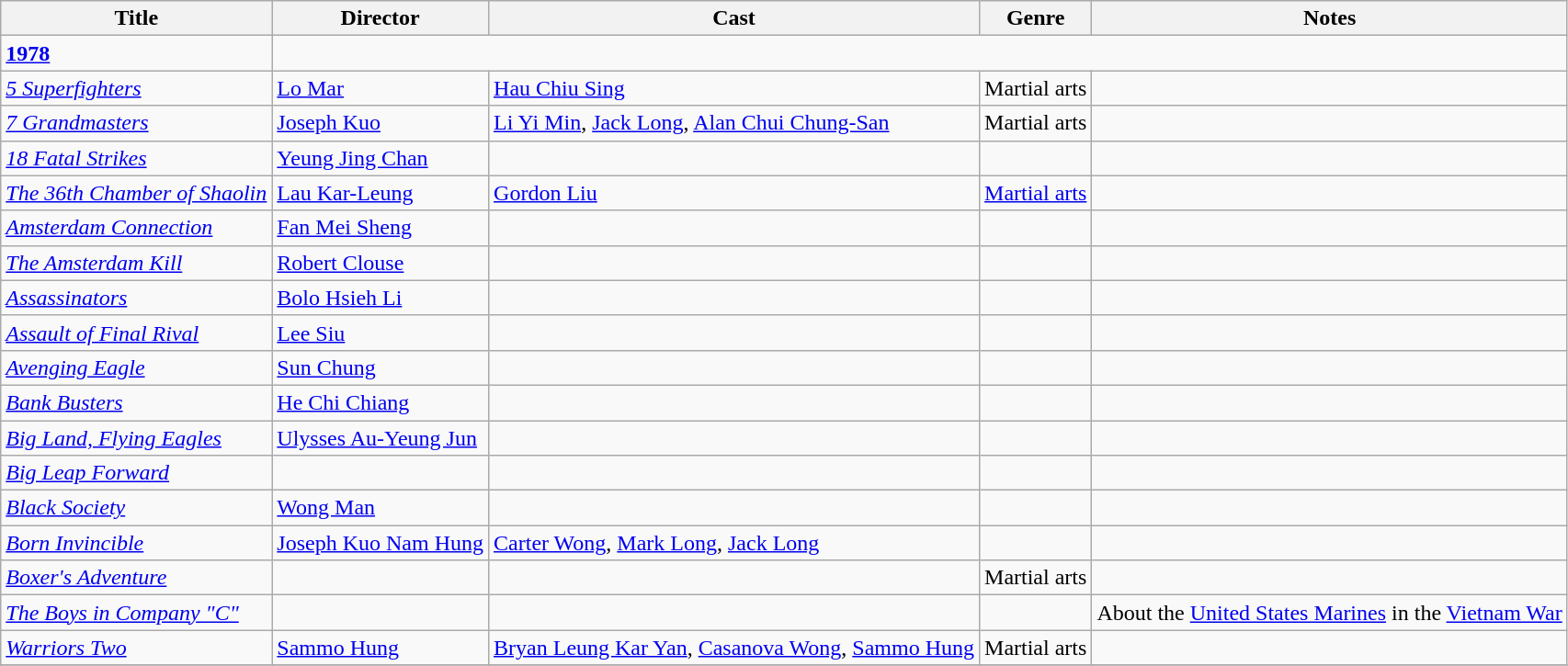<table class="wikitable">
<tr>
<th>Title</th>
<th>Director</th>
<th>Cast</th>
<th>Genre</th>
<th>Notes</th>
</tr>
<tr>
<td><strong><a href='#'>1978</a></strong></td>
</tr>
<tr>
<td><em><a href='#'>5 Superfighters</a></em></td>
<td><a href='#'>Lo Mar</a></td>
<td><a href='#'>Hau Chiu Sing</a></td>
<td>Martial arts</td>
<td></td>
</tr>
<tr>
<td><em><a href='#'>7 Grandmasters</a></em></td>
<td><a href='#'>Joseph Kuo</a></td>
<td><a href='#'>Li Yi Min</a>, <a href='#'>Jack Long</a>, <a href='#'>Alan Chui Chung-San</a></td>
<td>Martial arts</td>
<td></td>
</tr>
<tr>
<td><em><a href='#'>18 Fatal Strikes</a></em></td>
<td><a href='#'>Yeung Jing Chan</a></td>
<td></td>
<td></td>
<td></td>
</tr>
<tr>
<td><em><a href='#'>The 36th Chamber of Shaolin</a></em></td>
<td><a href='#'>Lau Kar-Leung</a></td>
<td><a href='#'>Gordon Liu</a></td>
<td><a href='#'>Martial arts</a></td>
<td></td>
</tr>
<tr>
<td><em><a href='#'>Amsterdam Connection</a></em></td>
<td><a href='#'>Fan Mei Sheng</a></td>
<td></td>
<td></td>
<td></td>
</tr>
<tr>
<td><em><a href='#'>The Amsterdam Kill</a></em></td>
<td><a href='#'>Robert Clouse</a></td>
<td></td>
<td></td>
<td></td>
</tr>
<tr>
<td><em><a href='#'>Assassinators</a></em></td>
<td><a href='#'>Bolo Hsieh Li</a></td>
<td></td>
<td></td>
<td></td>
</tr>
<tr>
<td><em><a href='#'>Assault of Final Rival</a></em></td>
<td><a href='#'>Lee Siu</a></td>
<td></td>
<td></td>
<td></td>
</tr>
<tr>
<td><em><a href='#'>Avenging Eagle</a></em></td>
<td><a href='#'>Sun Chung</a></td>
<td></td>
<td></td>
<td></td>
</tr>
<tr>
<td><em><a href='#'>Bank Busters</a></em></td>
<td><a href='#'>He Chi Chiang</a></td>
<td></td>
<td></td>
<td></td>
</tr>
<tr>
<td><em><a href='#'>Big Land, Flying Eagles</a></em></td>
<td><a href='#'>Ulysses Au-Yeung Jun</a></td>
<td></td>
<td></td>
<td></td>
</tr>
<tr>
<td><em><a href='#'>Big Leap Forward</a></em></td>
<td></td>
<td></td>
<td></td>
<td></td>
</tr>
<tr>
<td><em><a href='#'>Black Society</a></em></td>
<td><a href='#'>Wong Man</a></td>
<td></td>
<td></td>
<td></td>
</tr>
<tr>
<td><em><a href='#'>Born Invincible</a></em></td>
<td><a href='#'>Joseph Kuo Nam Hung</a></td>
<td><a href='#'>Carter Wong</a>, <a href='#'>Mark Long</a>, <a href='#'>Jack Long</a></td>
<td></td>
<td></td>
</tr>
<tr>
<td><em><a href='#'>Boxer's Adventure</a></em></td>
<td></td>
<td></td>
<td>Martial arts</td>
<td></td>
</tr>
<tr>
<td><em><a href='#'>The Boys in Company "C"</a></em></td>
<td></td>
<td></td>
<td></td>
<td>About the <a href='#'>United States Marines</a> in the <a href='#'>Vietnam War</a></td>
</tr>
<tr>
<td><em><a href='#'>Warriors Two</a></em></td>
<td><a href='#'>Sammo Hung</a></td>
<td><a href='#'>Bryan Leung Kar Yan</a>, <a href='#'>Casanova Wong</a>, <a href='#'>Sammo Hung</a></td>
<td>Martial arts</td>
<td></td>
</tr>
<tr>
</tr>
</table>
